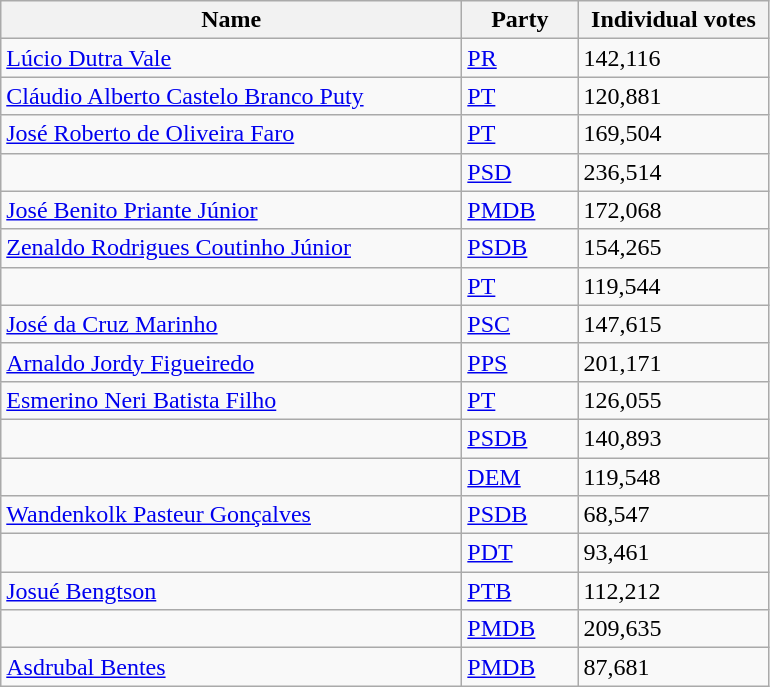<table class="wikitable sortable">
<tr>
<th style="width:300px;">Name</th>
<th style="width:70px;">Party</th>
<th style="width:120px;">Individual votes</th>
</tr>
<tr>
<td><a href='#'>Lúcio Dutra Vale</a></td>
<td><a href='#'>PR</a></td>
<td>142,116</td>
</tr>
<tr>
<td><a href='#'>Cláudio Alberto Castelo Branco Puty</a></td>
<td><a href='#'>PT</a></td>
<td>120,881</td>
</tr>
<tr>
<td><a href='#'>José Roberto de Oliveira Faro</a></td>
<td><a href='#'>PT</a></td>
<td>169,504</td>
</tr>
<tr>
<td></td>
<td><a href='#'>PSD</a></td>
<td>236,514</td>
</tr>
<tr>
<td><a href='#'>José Benito Priante Júnior</a></td>
<td><a href='#'>PMDB</a></td>
<td>172,068</td>
</tr>
<tr>
<td><a href='#'>Zenaldo Rodrigues Coutinho Júnior</a></td>
<td><a href='#'>PSDB</a></td>
<td>154,265</td>
</tr>
<tr>
<td></td>
<td><a href='#'>PT</a></td>
<td>119,544</td>
</tr>
<tr>
<td><a href='#'>José da Cruz Marinho</a></td>
<td><a href='#'>PSC</a></td>
<td>147,615</td>
</tr>
<tr>
<td><a href='#'>Arnaldo Jordy Figueiredo</a></td>
<td><a href='#'>PPS</a></td>
<td>201,171</td>
</tr>
<tr>
<td><a href='#'>Esmerino Neri Batista Filho</a></td>
<td><a href='#'>PT</a></td>
<td>126,055</td>
</tr>
<tr>
<td></td>
<td><a href='#'>PSDB</a></td>
<td>140,893</td>
</tr>
<tr>
<td></td>
<td><a href='#'>DEM</a></td>
<td>119,548</td>
</tr>
<tr>
<td><a href='#'>Wandenkolk Pasteur Gonçalves</a></td>
<td><a href='#'>PSDB</a></td>
<td>68,547</td>
</tr>
<tr>
<td></td>
<td><a href='#'>PDT</a></td>
<td>93,461</td>
</tr>
<tr>
<td><a href='#'>Josué Bengtson</a></td>
<td><a href='#'>PTB</a></td>
<td>112,212</td>
</tr>
<tr>
<td></td>
<td><a href='#'>PMDB</a></td>
<td>209,635</td>
</tr>
<tr>
<td><a href='#'>Asdrubal Bentes</a></td>
<td><a href='#'>PMDB</a></td>
<td>87,681</td>
</tr>
</table>
